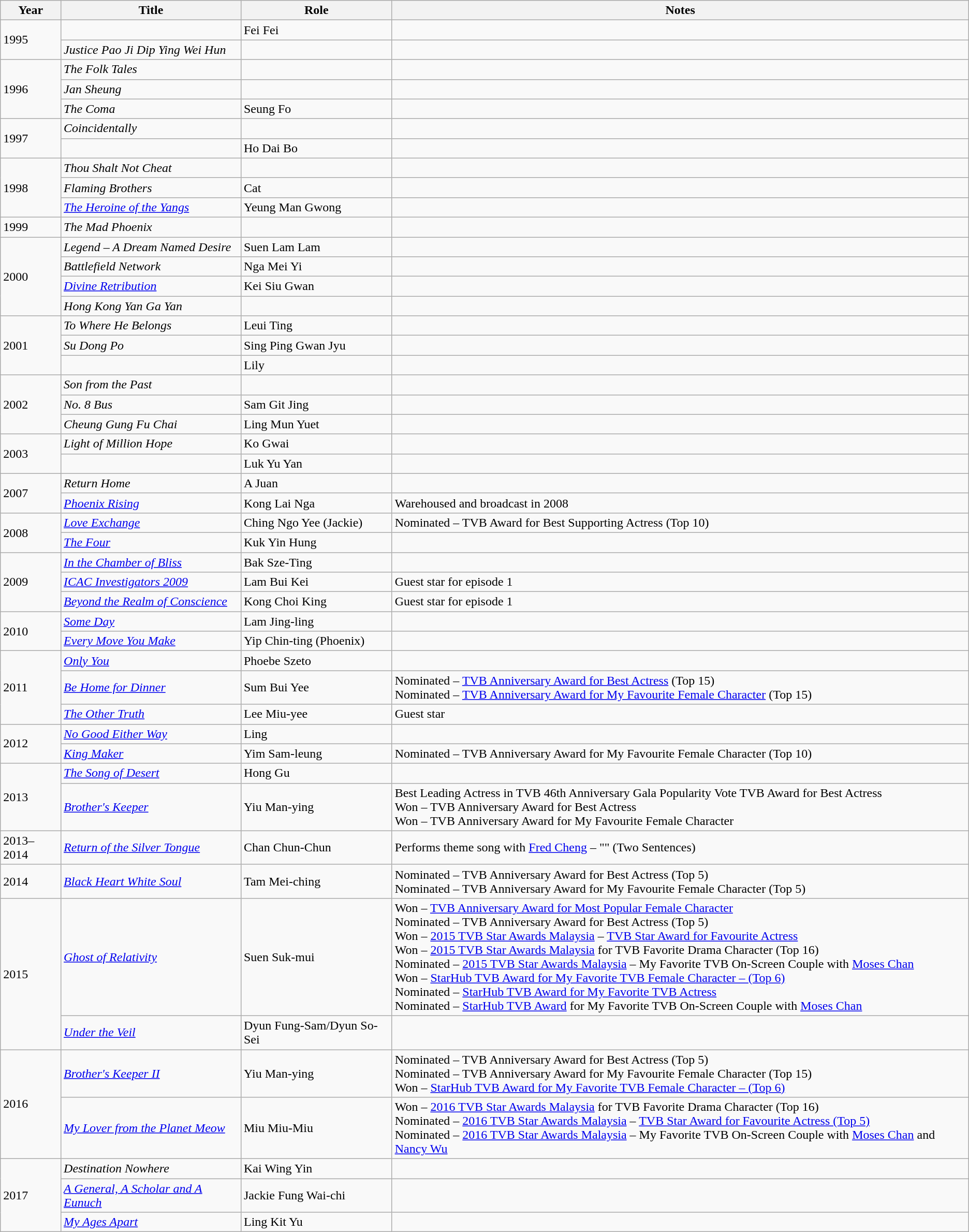<table class="wikitable" style="font-size: 100%;">
<tr>
<th>Year</th>
<th>Title</th>
<th>Role</th>
<th>Notes</th>
</tr>
<tr>
<td rowspan="2">1995</td>
<td></td>
<td>Fei Fei</td>
<td></td>
</tr>
<tr>
<td><em>Justice Pao Ji Dip Ying Wei Hun</em></td>
<td></td>
<td></td>
</tr>
<tr>
<td rowspan="3">1996</td>
<td><em>The Folk Tales</em></td>
<td></td>
<td></td>
</tr>
<tr>
<td><em>Jan Sheung</em></td>
<td></td>
<td></td>
</tr>
<tr>
<td><em>The Coma</em></td>
<td>Seung Fo</td>
<td></td>
</tr>
<tr>
<td rowspan="2">1997</td>
<td><em>Coincidentally</em></td>
<td></td>
<td></td>
</tr>
<tr>
<td></td>
<td>Ho Dai Bo</td>
<td></td>
</tr>
<tr>
<td rowspan="3">1998</td>
<td><em>Thou Shalt Not Cheat</em></td>
<td></td>
<td></td>
</tr>
<tr>
<td><em>Flaming Brothers</em></td>
<td>Cat</td>
<td></td>
</tr>
<tr>
<td><em><a href='#'>The Heroine of the Yangs</a></em></td>
<td>Yeung Man Gwong</td>
<td></td>
</tr>
<tr>
<td rowspan="1">1999</td>
<td><em>The Mad Phoenix</em></td>
<td></td>
<td></td>
</tr>
<tr>
<td rowspan="4">2000</td>
<td><em>Legend – A Dream Named Desire</em></td>
<td>Suen Lam Lam</td>
<td></td>
</tr>
<tr>
<td><em>Battlefield Network</em></td>
<td>Nga Mei Yi</td>
<td></td>
</tr>
<tr>
<td><em><a href='#'>Divine Retribution</a></em></td>
<td>Kei Siu Gwan</td>
<td></td>
</tr>
<tr>
<td><em>Hong Kong Yan Ga Yan</em></td>
<td></td>
<td></td>
</tr>
<tr>
<td rowspan="3">2001</td>
<td><em>To Where He Belongs</em></td>
<td>Leui Ting</td>
<td></td>
</tr>
<tr>
<td><em>Su Dong Po</em></td>
<td>Sing Ping Gwan Jyu</td>
<td></td>
</tr>
<tr>
<td></td>
<td>Lily</td>
<td></td>
</tr>
<tr>
<td rowspan="3">2002</td>
<td><em>Son from the Past</em></td>
<td></td>
<td></td>
</tr>
<tr>
<td><em>No. 8 Bus</em></td>
<td>Sam Git Jing</td>
<td></td>
</tr>
<tr>
<td><em>Cheung Gung Fu Chai</em></td>
<td>Ling Mun Yuet</td>
<td></td>
</tr>
<tr>
<td rowspan="2">2003</td>
<td><em>Light of Million Hope</em></td>
<td>Ko Gwai</td>
<td></td>
</tr>
<tr>
<td></td>
<td>Luk Yu Yan</td>
<td></td>
</tr>
<tr>
<td rowspan="2">2007</td>
<td><em>Return Home</em></td>
<td>A Juan</td>
<td></td>
</tr>
<tr>
<td><em><a href='#'>Phoenix Rising</a></em></td>
<td>Kong Lai Nga</td>
<td>Warehoused and broadcast in 2008</td>
</tr>
<tr>
<td rowspan="2">2008</td>
<td><em><a href='#'>Love Exchange</a></em></td>
<td>Ching Ngo Yee (Jackie)</td>
<td>Nominated – TVB Award for Best Supporting Actress (Top 10)</td>
</tr>
<tr>
<td><em><a href='#'>The Four</a></em></td>
<td>Kuk Yin Hung</td>
<td></td>
</tr>
<tr>
<td rowspan="3">2009</td>
<td><em><a href='#'>In the Chamber of Bliss</a></em></td>
<td>Bak Sze-Ting</td>
<td></td>
</tr>
<tr>
<td><em><a href='#'>ICAC Investigators 2009</a></em></td>
<td>Lam Bui Kei</td>
<td>Guest star for episode 1</td>
</tr>
<tr>
<td><em><a href='#'>Beyond the Realm of Conscience</a></em></td>
<td>Kong Choi King</td>
<td>Guest star for episode 1</td>
</tr>
<tr>
<td rowspan=2>2010</td>
<td><em><a href='#'>Some Day</a></em></td>
<td>Lam Jing-ling</td>
<td></td>
</tr>
<tr>
<td><em><a href='#'>Every Move You Make</a></em></td>
<td>Yip Chin-ting (Phoenix)</td>
<td></td>
</tr>
<tr>
<td rowspan=3>2011</td>
<td><em><a href='#'>Only You</a></em></td>
<td>Phoebe Szeto</td>
<td></td>
</tr>
<tr>
<td><em><a href='#'>Be Home for Dinner</a></em></td>
<td>Sum Bui Yee</td>
<td>Nominated – <a href='#'>TVB Anniversary Award for Best Actress</a> (Top 15)<br>Nominated – <a href='#'>TVB Anniversary Award for My Favourite Female Character</a> (Top 15)</td>
</tr>
<tr>
<td><em><a href='#'>The Other Truth</a></em></td>
<td>Lee Miu-yee</td>
<td>Guest star</td>
</tr>
<tr>
<td rowspan=2>2012</td>
<td><em><a href='#'>No Good Either Way</a></em></td>
<td>Ling</td>
<td></td>
</tr>
<tr>
<td><em><a href='#'>King Maker</a></em></td>
<td>Yim Sam-leung</td>
<td>Nominated – TVB Anniversary Award for My Favourite Female Character (Top 10)</td>
</tr>
<tr>
<td rowspan=2>2013</td>
<td><em><a href='#'>The Song of Desert</a></em></td>
<td>Hong Gu</td>
<td></td>
</tr>
<tr>
<td><em><a href='#'>Brother's Keeper</a></em></td>
<td>Yiu Man-ying</td>
<td>Best Leading Actress in TVB 46th Anniversary Gala Popularity Vote TVB Award for Best Actress <br>Won – TVB Anniversary Award for Best Actress<br>Won – TVB Anniversary Award for My Favourite Female Character</td>
</tr>
<tr>
<td>2013–2014</td>
<td><em><a href='#'>Return of the Silver Tongue</a></em></td>
<td>Chan Chun-Chun</td>
<td>Performs theme song with <a href='#'>Fred Cheng</a> – "" (Two Sentences)</td>
</tr>
<tr>
<td rowspan="1">2014</td>
<td><em><a href='#'>Black Heart White Soul</a></em></td>
<td>Tam Mei-ching</td>
<td>Nominated – TVB Anniversary Award for Best Actress (Top 5)<br>Nominated – TVB Anniversary Award for My Favourite Female Character (Top 5)</td>
</tr>
<tr>
<td rowspan=2>2015</td>
<td><em><a href='#'>Ghost of Relativity</a></em></td>
<td>Suen Suk-mui</td>
<td>Won – <a href='#'>TVB Anniversary Award for Most Popular Female Character</a><br>Nominated – TVB Anniversary Award for Best Actress (Top 5)<br>Won – <a href='#'>2015 TVB Star Awards Malaysia</a> – <a href='#'>TVB Star Award for Favourite Actress</a><br>Won – <a href='#'>2015 TVB Star Awards Malaysia</a> for TVB Favorite Drama Character (Top 16)<br>Nominated – <a href='#'>2015 TVB Star Awards Malaysia</a> – My Favorite TVB On-Screen Couple with <a href='#'>Moses Chan</a><br> Won – <a href='#'>StarHub TVB Award for My Favorite TVB Female Character – (Top 6)</a> <br> Nominated – <a href='#'>StarHub TVB Award for My Favorite TVB Actress</a><br> Nominated – <a href='#'>StarHub TVB Award</a> for My Favorite TVB On-Screen Couple with <a href='#'>Moses Chan</a></td>
</tr>
<tr>
<td><em><a href='#'>Under the Veil</a></em></td>
<td>Dyun Fung-Sam/Dyun So-Sei</td>
<td></td>
</tr>
<tr>
<td rowspan=2>2016</td>
<td><em><a href='#'>Brother's Keeper II</a></em></td>
<td>Yiu Man-ying</td>
<td>Nominated – TVB Anniversary Award for Best Actress (Top 5) <br>Nominated – TVB Anniversary Award for My Favourite Female Character (Top 15)<br>Won – <a href='#'>StarHub TVB Award for My Favorite TVB Female Character – (Top 6)</a></td>
</tr>
<tr>
<td><em><a href='#'>My Lover from the Planet Meow</a></em></td>
<td>Miu Miu-Miu</td>
<td>Won – <a href='#'>2016 TVB Star Awards Malaysia</a> for TVB Favorite Drama Character (Top 16)<br> Nominated – <a href='#'>2016 TVB Star Awards Malaysia</a> – <a href='#'>TVB Star Award for Favourite Actress (Top 5)</a><br> Nominated – <a href='#'>2016 TVB Star Awards Malaysia</a> – My Favorite TVB On-Screen Couple with <a href='#'>Moses Chan</a> and <a href='#'>Nancy Wu</a></td>
</tr>
<tr>
<td rowspan=3>2017</td>
<td><em>Destination Nowhere</em></td>
<td>Kai Wing Yin</td>
<td></td>
</tr>
<tr>
<td><em><a href='#'>A General, A Scholar and A Eunuch</a></em></td>
<td>Jackie Fung Wai-chi</td>
<td></td>
</tr>
<tr>
<td><em><a href='#'>My Ages Apart</a></em></td>
<td>Ling Kit Yu</td>
<td></td>
</tr>
</table>
